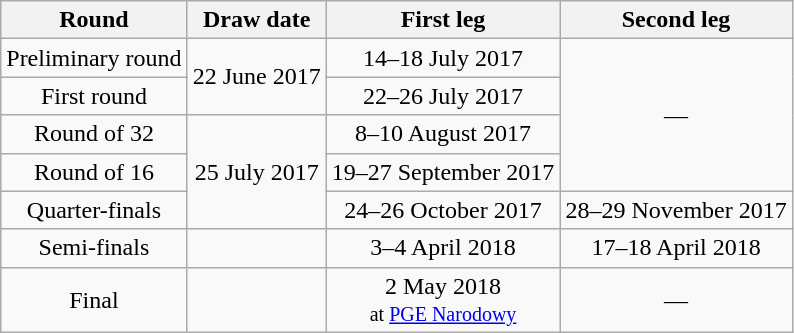<table class="wikitable"  style="text-align:center">
<tr>
<th>Round</th>
<th>Draw date</th>
<th>First leg</th>
<th>Second leg</th>
</tr>
<tr>
<td>Preliminary round</td>
<td rowspan=2>22 June 2017</td>
<td>14–18 July 2017</td>
<td rowspan=4>—</td>
</tr>
<tr>
<td>First round</td>
<td>22–26 July 2017</td>
</tr>
<tr>
<td>Round of 32</td>
<td rowspan=3>25 July 2017</td>
<td>8–10 August 2017</td>
</tr>
<tr>
<td>Round of 16</td>
<td>19–27 September 2017</td>
</tr>
<tr>
<td>Quarter-finals</td>
<td>24–26 October 2017</td>
<td>28–29 November 2017</td>
</tr>
<tr>
<td>Semi-finals</td>
<td></td>
<td>3–4 April 2018</td>
<td>17–18 April 2018</td>
</tr>
<tr>
<td>Final</td>
<td></td>
<td>2 May 2018<br><small>at <a href='#'>PGE Narodowy</a></small></td>
<td>—</td>
</tr>
</table>
